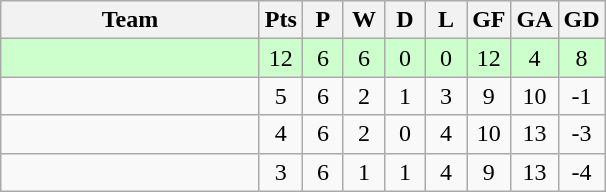<table class="wikitable" style="text-align: center;">
<tr>
<th width="165">Team </th>
<th width="20">Pts</th>
<th width="20">P</th>
<th width="20">W</th>
<th width="20">D</th>
<th width="20">L</th>
<th width="20">GF</th>
<th width="20">GA</th>
<th width="20">GD</th>
</tr>
<tr bgcolor=ccffcc>
<td></td>
<td>12</td>
<td>6</td>
<td>6</td>
<td>0</td>
<td>0</td>
<td>12</td>
<td>4</td>
<td>8</td>
</tr>
<tr>
<td></td>
<td>5</td>
<td>6</td>
<td>2</td>
<td>1</td>
<td>3</td>
<td>9</td>
<td>10</td>
<td>-1</td>
</tr>
<tr>
<td></td>
<td>4</td>
<td>6</td>
<td>2</td>
<td>0</td>
<td>4</td>
<td>10</td>
<td>13</td>
<td>-3</td>
</tr>
<tr>
<td></td>
<td>3</td>
<td>6</td>
<td>1</td>
<td>1</td>
<td>4</td>
<td>9</td>
<td>13</td>
<td>-4</td>
</tr>
</table>
